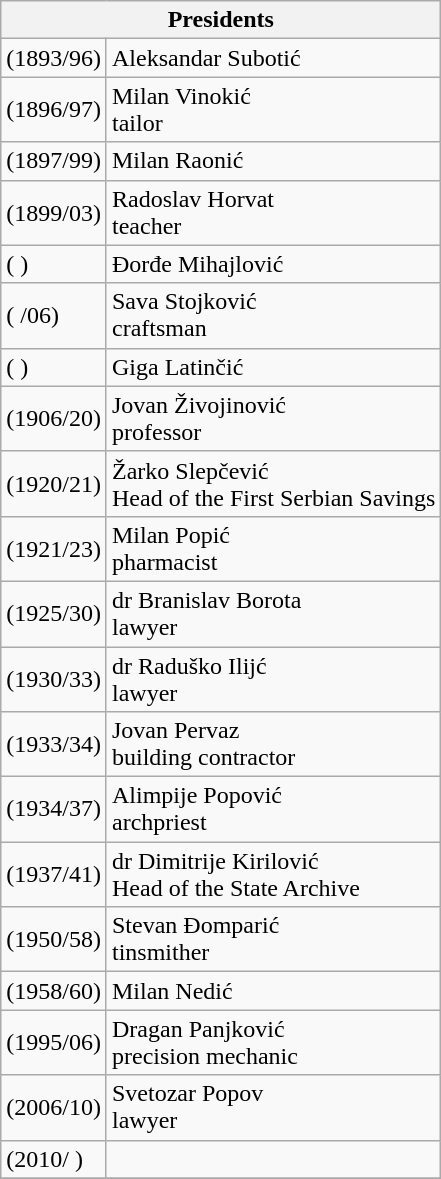<table class="wikitable">
<tr --->
<th colspan=2>Presidents</th>
</tr>
<tr --->
<td>(1893/96)</td>
<td>Aleksandar Subotić</td>
</tr>
<tr --->
<td>(1896/97)</td>
<td>Milan Vinokić<br>tailor</td>
</tr>
<tr --->
<td>(1897/99)</td>
<td>Milan Raonić</td>
</tr>
<tr --->
<td>(1899/03)</td>
<td>Radoslav Horvat<br>teacher</td>
</tr>
<tr --->
<td>(          )</td>
<td>Đorđe Mihajlović</td>
</tr>
<tr --->
<td>(    /06)</td>
<td>Sava Stojković<br>craftsman</td>
</tr>
<tr --->
<td>(          )</td>
<td>Giga Latinčić</td>
</tr>
<tr --->
<td>(1906/20)</td>
<td>Jovan Živojinović<br>professor</td>
</tr>
<tr --->
<td>(1920/21)</td>
<td>Žarko Slepčević<br>Head of the First Serbian Savings</td>
</tr>
<tr --->
<td>(1921/23)</td>
<td>Milan Popić<br>pharmacist</td>
</tr>
<tr --->
<td>(1925/30)</td>
<td>dr Branislav Borota<br>lawyer</td>
</tr>
<tr --->
<td>(1930/33)</td>
<td>dr Raduško Ilijć<br>lawyer</td>
</tr>
<tr --->
<td>(1933/34)</td>
<td>Jovan Pervaz<br>building contractor</td>
</tr>
<tr --->
<td>(1934/37)</td>
<td>Alimpije Popović<br>archpriest</td>
</tr>
<tr --->
<td>(1937/41)</td>
<td>dr Dimitrije Kirilović<br>Head of the State Archive</td>
</tr>
<tr --->
<td>(1950/58)</td>
<td>Stevan Đomparić<br>tinsmither</td>
</tr>
<tr --->
<td>(1958/60)</td>
<td>Milan Nedić</td>
</tr>
<tr --->
<td>(1995/06)</td>
<td>Dragan Panjković<br>precision mechanic</td>
</tr>
<tr --->
<td>(2006/10)</td>
<td>Svetozar Popov<br>lawyer</td>
</tr>
<tr --->
<td>(2010/  )</td>
<td></td>
</tr>
<tr --->
</tr>
</table>
